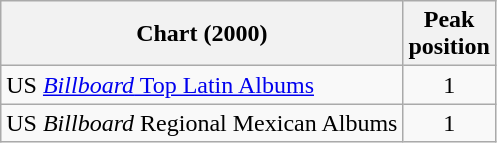<table class="wikitable">
<tr>
<th>Chart (2000)</th>
<th>Peak<br>position</th>
</tr>
<tr>
<td>US <a href='#'><em>Billboard</em> Top Latin Albums</a></td>
<td align="center">1</td>
</tr>
<tr>
<td>US <em>Billboard</em> Regional Mexican Albums</td>
<td align="center">1</td>
</tr>
</table>
